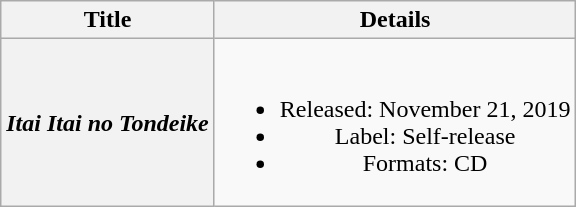<table class="wikitable plainrowheaders" style="text-align:center">
<tr>
<th scope="col">Title</th>
<th scope="col">Details</th>
</tr>
<tr>
<th scope="row"><em>Itai Itai no Tondeike</em></th>
<td><br><ul><li>Released: November 21, 2019</li><li>Label: Self-release</li><li>Formats: CD</li></ul></td>
</tr>
</table>
